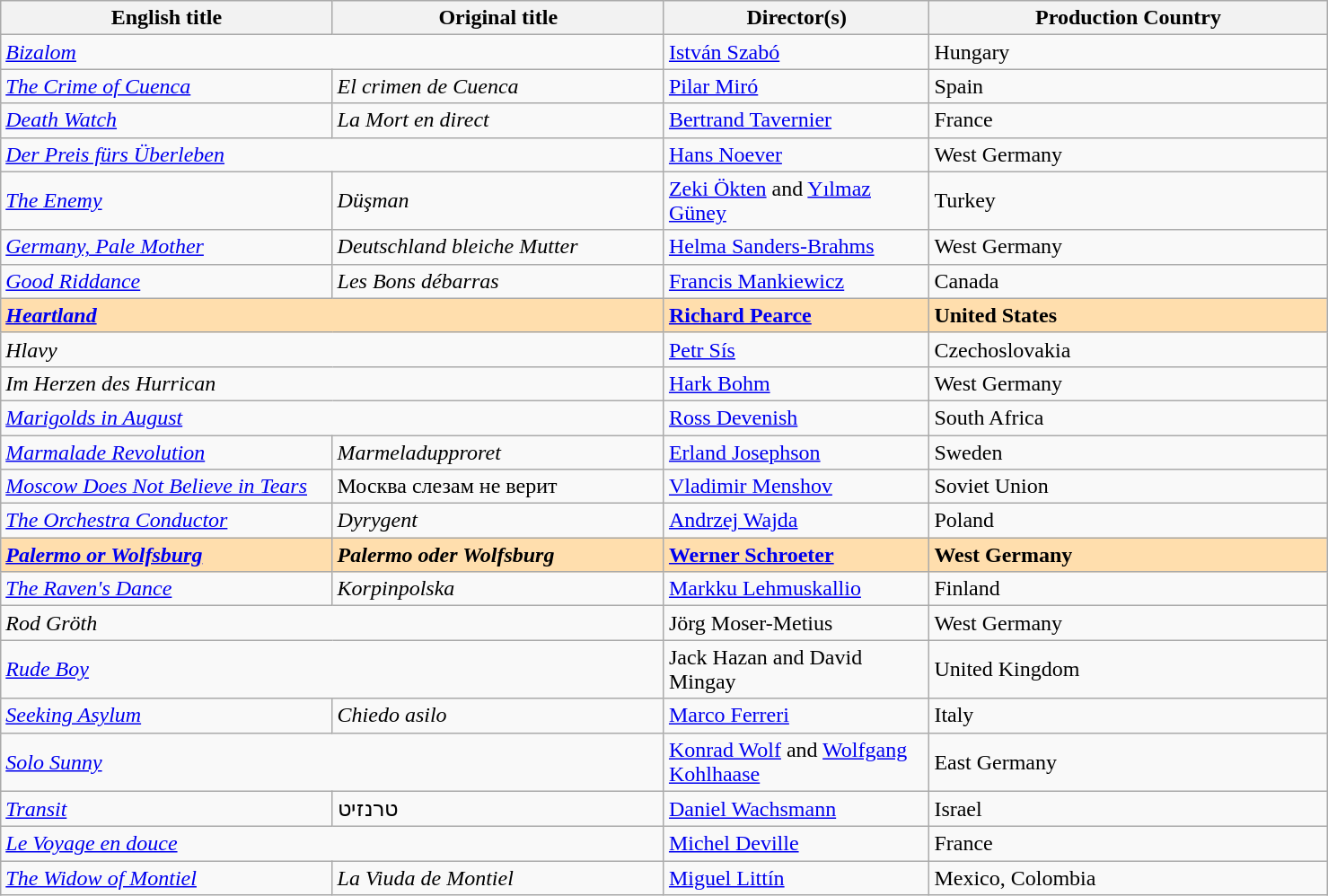<table class="wikitable" width="78%" cellpadding="5">
<tr>
<th width="25%">English title</th>
<th width="25%">Original title</th>
<th width="20%">Director(s)</th>
<th width="30%">Production Country</th>
</tr>
<tr>
<td colspan="2"><em><a href='#'>Bizalom</a></em></td>
<td><a href='#'>István Szabó</a></td>
<td>Hungary</td>
</tr>
<tr>
<td><em><a href='#'>The Crime of Cuenca</a></em></td>
<td><em>El crimen de Cuenca</em></td>
<td><a href='#'>Pilar Miró</a></td>
<td>Spain</td>
</tr>
<tr>
<td><em><a href='#'>Death Watch</a></em></td>
<td><em>La Mort en direct</em></td>
<td><a href='#'>Bertrand Tavernier</a></td>
<td>France</td>
</tr>
<tr>
<td colspan="2"><em><a href='#'>Der Preis fürs Überleben</a></em></td>
<td><a href='#'>Hans Noever</a></td>
<td>West Germany</td>
</tr>
<tr>
<td><em><a href='#'>The Enemy</a></em></td>
<td><em>Düşman</em></td>
<td><a href='#'>Zeki Ökten</a> and <a href='#'>Yılmaz Güney</a></td>
<td>Turkey</td>
</tr>
<tr>
<td><em><a href='#'>Germany, Pale Mother</a></em></td>
<td><em>Deutschland bleiche Mutter</em></td>
<td><a href='#'>Helma Sanders-Brahms</a></td>
<td>West Germany</td>
</tr>
<tr>
<td><em><a href='#'>Good Riddance</a></em></td>
<td><em>Les Bons débarras</em></td>
<td><a href='#'>Francis Mankiewicz</a></td>
<td>Canada</td>
</tr>
<tr style="background:#FFDEAD;">
<td colspan="2"><em><a href='#'><strong>Heartland</strong></a></em></td>
<td><a href='#'><strong>Richard Pearce</strong></a></td>
<td><strong>United States</strong></td>
</tr>
<tr>
<td colspan="2"><em>Hlavy</em></td>
<td><a href='#'>Petr Sís</a></td>
<td>Czechoslovakia</td>
</tr>
<tr>
<td colspan="2"><em>Im Herzen des Hurrican</em></td>
<td><a href='#'>Hark Bohm</a></td>
<td>West Germany</td>
</tr>
<tr>
<td colspan="2"><em><a href='#'>Marigolds in August</a></em></td>
<td><a href='#'>Ross Devenish</a></td>
<td>South Africa</td>
</tr>
<tr>
<td><em><a href='#'>Marmalade Revolution</a></em></td>
<td><em>Marmeladupproret</em></td>
<td><a href='#'>Erland Josephson</a></td>
<td>Sweden</td>
</tr>
<tr>
<td><em><a href='#'>Moscow Does Not Believe in Tears</a></em></td>
<td>Москва слезам не верит</td>
<td><a href='#'>Vladimir Menshov</a></td>
<td>Soviet Union</td>
</tr>
<tr>
<td><em><a href='#'>The Orchestra Conductor</a></em></td>
<td><em>Dyrygent</em></td>
<td><a href='#'>Andrzej Wajda</a></td>
<td>Poland</td>
</tr>
<tr style="background:#FFDEAD;">
<td><strong><em><a href='#'>Palermo or Wolfsburg</a></em></strong></td>
<td><strong><em>Palermo oder Wolfsburg</em></strong></td>
<td><strong><a href='#'>Werner Schroeter</a></strong></td>
<td><strong>West Germany</strong></td>
</tr>
<tr>
<td><em><a href='#'>The Raven's Dance</a></em></td>
<td><em>Korpinpolska</em></td>
<td><a href='#'>Markku Lehmuskallio</a></td>
<td>Finland</td>
</tr>
<tr>
<td colspan="2"><em>Rod Gröth</em></td>
<td>Jörg Moser-Metius</td>
<td>West Germany</td>
</tr>
<tr>
<td colspan="2"><em><a href='#'>Rude Boy</a></em></td>
<td>Jack Hazan and David Mingay</td>
<td>United Kingdom</td>
</tr>
<tr>
<td><em><a href='#'>Seeking Asylum</a></em></td>
<td><em>Chiedo asilo</em></td>
<td><a href='#'>Marco Ferreri</a></td>
<td>Italy</td>
</tr>
<tr>
<td colspan="2"><em><a href='#'>Solo Sunny</a></em></td>
<td><a href='#'>Konrad Wolf</a> and <a href='#'>Wolfgang Kohlhaase</a></td>
<td>East Germany</td>
</tr>
<tr>
<td><em><a href='#'>Transit</a></em></td>
<td>טרנזיט</td>
<td><a href='#'>Daniel Wachsmann</a></td>
<td>Israel</td>
</tr>
<tr>
<td colspan="2"><em><a href='#'>Le Voyage en douce</a></em></td>
<td><a href='#'>Michel Deville</a></td>
<td>France</td>
</tr>
<tr>
<td><em><a href='#'>The Widow of Montiel</a></em></td>
<td><em>La Viuda de Montiel</em></td>
<td><a href='#'>Miguel Littín</a></td>
<td>Mexico, Colombia</td>
</tr>
</table>
